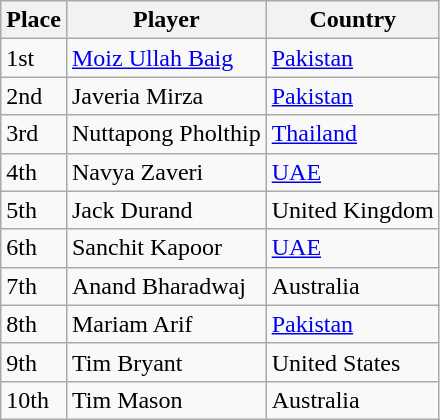<table class="wikitable">
<tr>
<th>Place</th>
<th>Player</th>
<th>Country</th>
</tr>
<tr>
<td>1st</td>
<td><a href='#'>Moiz Ullah Baig</a></td>
<td><a href='#'>Pakistan</a></td>
</tr>
<tr>
<td>2nd</td>
<td>Javeria Mirza</td>
<td><a href='#'>Pakistan</a></td>
</tr>
<tr>
<td>3rd</td>
<td>Nuttapong Pholthip</td>
<td><a href='#'>Thailand</a></td>
</tr>
<tr>
<td>4th</td>
<td>Navya Zaveri</td>
<td><a href='#'>UAE</a></td>
</tr>
<tr>
<td>5th</td>
<td>Jack Durand</td>
<td>United Kingdom</td>
</tr>
<tr>
<td>6th</td>
<td>Sanchit Kapoor</td>
<td><a href='#'>UAE</a></td>
</tr>
<tr>
<td>7th</td>
<td>Anand Bharadwaj</td>
<td>Australia</td>
</tr>
<tr>
<td>8th</td>
<td>Mariam Arif</td>
<td><a href='#'>Pakistan</a></td>
</tr>
<tr>
<td>9th</td>
<td>Tim Bryant</td>
<td>United States</td>
</tr>
<tr>
<td>10th</td>
<td>Tim Mason</td>
<td>Australia</td>
</tr>
</table>
